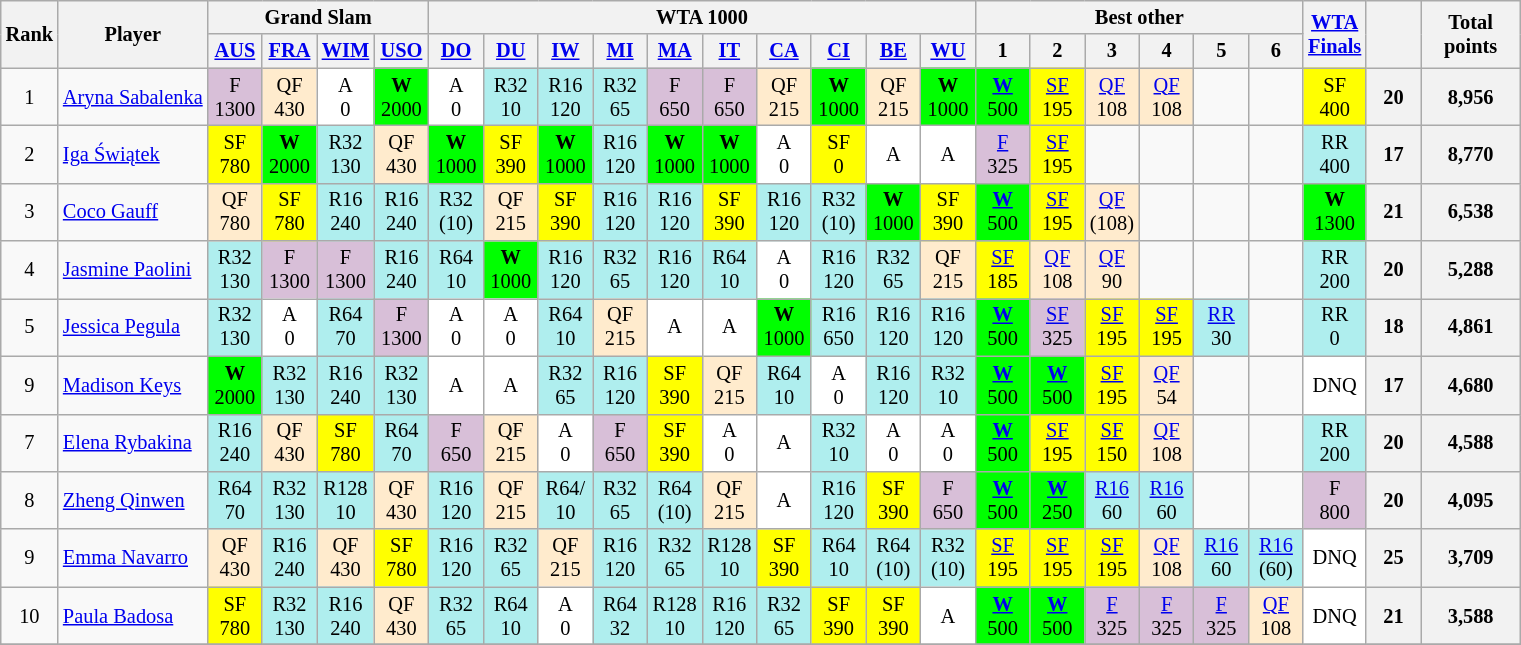<table class="wikitable nowrap" style=font-size:85%;text-align:center>
<tr>
<th rowspan=2>Rank</th>
<th rowspan=2>Player</th>
<th colspan=4>Grand Slam</th>
<th colspan=10>WTA 1000</th>
<th colspan=6>Best other</th>
<th rowspan=2><a href='#'>WTA <br> Finals</a></th>
<th rowspan=2 width=30></th>
<th rowspan=2 width=60>Total <br> points</th>
</tr>
<tr>
<th style="width:30px;"><a href='#'>AUS</a></th>
<th style="width:30px;"><a href='#'>FRA</a></th>
<th style="width:30px;"><a href='#'>WIM</a></th>
<th style="width:30px;"><a href='#'>USO</a></th>
<th style="width:30px;"><a href='#'>DO</a></th>
<th style="width:30px;"><a href='#'>DU</a></th>
<th style="width:30px;"><a href='#'>IW</a></th>
<th style="width:30px;"><a href='#'>MI</a></th>
<th style="width:30px;"><a href='#'>MA</a></th>
<th style="width:30px;"><a href='#'>IT</a></th>
<th style="width:30px;"><a href='#'>CA</a></th>
<th style="width:30px;"><a href='#'>CI</a></th>
<th style="width:30px;"><a href='#'>BE</a></th>
<th style="width:30px;"><a href='#'>WU</a></th>
<th width=30>1</th>
<th width=30>2</th>
<th width=30>3</th>
<th width=30>4</th>
<th width=30>5</th>
<th width=30>6</th>
</tr>
<tr>
<td>1</td>
<td align=left> <a href='#'>Aryna Sabalenka</a></td>
<td bgcolor=thistle>F<br>1300</td>
<td bgcolor=ffebcd>QF<br>430</td>
<td bgcolor=white>A<br>0</td>
<td bgcolor=lime><strong>W</strong><br>2000</td>
<td bgcolor=white>A<br>0</td>
<td bgcolor=afeeee>R32<br>10</td>
<td bgcolor=afeeee>R16<br>120</td>
<td bgcolor=afeeee>R32<br>65</td>
<td bgcolor=thistle>F<br>650</td>
<td bgcolor=thistle>F<br>650</td>
<td bgcolor=ffebcd>QF<br>215</td>
<td bgcolor=lime><strong>W</strong><br>1000</td>
<td bgcolor=ffebcd>QF<br>215</td>
<td bgcolor=lime><strong>W</strong><br>1000</td>
<td bgcolor=lime><strong><a href='#'>W</a></strong><br>500</td>
<td bgcolor=yellow><a href='#'>SF</a><br>195</td>
<td bgcolor=ffebcd><a href='#'>QF</a><br>108</td>
<td bgcolor=ffebcd><a href='#'>QF</a><br>108</td>
<td></td>
<td></td>
<td bgcolor=yellow>SF<br>400</td>
<th>20</th>
<th>8,956</th>
</tr>
<tr>
<td>2</td>
<td align=left> <a href='#'>Iga Świątek</a></td>
<td bgcolor=yellow>SF<br>780</td>
<td bgcolor=lime><strong>W</strong><br>2000</td>
<td bgcolor=afeeee>R32<br>130</td>
<td bgcolor=ffebcd>QF<br>430</td>
<td bgcolor=lime><strong>W</strong><br>1000</td>
<td bgcolor=yellow>SF<br>390</td>
<td bgcolor=lime><strong>W</strong><br>1000</td>
<td bgcolor=afeeee>R16<br>120</td>
<td bgcolor=lime><strong>W</strong><br>1000</td>
<td bgcolor=lime><strong>W</strong><br>1000</td>
<td bgcolor=white>A<br>0</td>
<td bgcolor=yellow>SF<br>0</td>
<td bgcolor=white>A</td>
<td bgcolor=white>A</td>
<td bgcolor=thistle><a href='#'>F</a><br>325</td>
<td bgcolor=yellow><a href='#'>SF</a><br>195</td>
<td></td>
<td></td>
<td></td>
<td></td>
<td bgcolor=afeeee>RR<br>400</td>
<th>17</th>
<th>8,770</th>
</tr>
<tr>
<td>3</td>
<td align=left> <a href='#'>Coco Gauff</a></td>
<td bgcolor=ffebcd>QF<br>780</td>
<td bgcolor=yellow>SF<br>780</td>
<td bgcolor=afeeee>R16<br>240</td>
<td bgcolor=afeeee>R16<br>240</td>
<td bgcolor=afeeee>R32<br>(10)</td>
<td bgcolor=ffebcd>QF<br>215</td>
<td bgcolor=yellow>SF<br>390</td>
<td bgcolor=afeeee>R16<br>120</td>
<td bgcolor=afeeee>R16<br>120</td>
<td bgcolor=yellow>SF<br>390</td>
<td bgcolor=afeeee>R16<br>120</td>
<td bgcolor=afeeee>R32<br>(10)</td>
<td bgcolor=lime><strong>W</strong><br>1000</td>
<td bgcolor=yellow>SF<br>390</td>
<td bgcolor=lime><strong><a href='#'>W</a></strong><br>500</td>
<td bgcolor=yellow><a href='#'>SF</a><br>195</td>
<td bgcolor=ffebcd><a href='#'>QF</a><br>(108)</td>
<td></td>
<td></td>
<td></td>
<td bgcolor=lime><strong>W</strong><br>1300</td>
<th>21</th>
<th>6,538</th>
</tr>
<tr>
<td>4</td>
<td align=left> <a href='#'>Jasmine Paolini</a></td>
<td bgcolor=afeeee>R32<br>130</td>
<td bgcolor=thistle>F<br>1300</td>
<td bgcolor=thistle>F<br>1300</td>
<td bgcolor=afeeee>R16<br>240</td>
<td bgcolor=afeeee>R64<br>10</td>
<td bgcolor=lime><strong>W</strong><br>1000</td>
<td bgcolor=afeeee>R16<br>120</td>
<td bgcolor=afeeee>R32<br>65</td>
<td bgcolor=afeeee>R16<br>120</td>
<td bgcolor=afeeee>R64<br>10</td>
<td bgcolor=white>A<br>0</td>
<td bgcolor=afeeee>R16<br>120</td>
<td bgcolor=afeeee>R32<br>65</td>
<td bgcolor=ffebcd>QF<br>215</td>
<td bgcolor=yellow><a href='#'>SF</a><br>185</td>
<td bgcolor=ffebcd><a href='#'>QF</a><br>108</td>
<td bgcolor=ffebcd><a href='#'>QF</a><br>90</td>
<td></td>
<td></td>
<td></td>
<td bgcolor=afeeee>RR<br>200</td>
<th>20</th>
<th>5,288</th>
</tr>
<tr>
<td>5</td>
<td align=left> <a href='#'>Jessica Pegula</a></td>
<td bgcolor=afeeee>R32<br>130</td>
<td bgcolor=white>A<br>0</td>
<td bgcolor=afeeee>R64<br>70</td>
<td bgcolor=thistle>F<br>1300</td>
<td bgcolor=white>A<br>0</td>
<td bgcolor=white>A<br>0</td>
<td bgcolor=afeeee>R64<br>10</td>
<td bgcolor=ffebcd>QF<br>215</td>
<td bgcolor=white>A</td>
<td bgcolor=white>A</td>
<td bgcolor=lime><strong>W</strong><br>1000</td>
<td bgcolor=afeeee>R16<br>650</td>
<td bgcolor=afeeee>R16<br>120</td>
<td bgcolor=afeeee>R16<br>120</td>
<td bgcolor=lime><strong><a href='#'>W</a></strong><br>500</td>
<td bgcolor=thistle><a href='#'>SF</a><br>325</td>
<td bgcolor=yellow><a href='#'>SF</a><br>195</td>
<td bgcolor=yellow><a href='#'>SF</a><br>195</td>
<td bgcolor=afeeee><a href='#'>RR</a><br>30</td>
<td></td>
<td bgcolor=afeeee>RR<br>0</td>
<th>18</th>
<th>4,861</th>
</tr>
<tr>
<td>9</td>
<td align=left> <a href='#'>Madison Keys</a></td>
<td bgcolor=lime><strong>W</strong><br>2000</td>
<td bgcolor=afeeee>R32<br>130</td>
<td bgcolor=afeeee>R16<br>240</td>
<td bgcolor=afeeee>R32<br>130</td>
<td bgcolor=white>A</td>
<td bgcolor=white>A</td>
<td bgcolor=afeeee>R32<br>65</td>
<td bgcolor=afeeee>R16<br>120</td>
<td bgcolor=yellow>SF<br>390</td>
<td bgcolor=ffebcd>QF<br>215</td>
<td bgcolor=afeeee>R64<br>10</td>
<td bgcolor=white>A<br>0</td>
<td bgcolor=afeeee>R16<br>120</td>
<td bgcolor=afeeee>R32<br>10</td>
<td bgcolor=lime><strong><a href='#'>W</a></strong><br>500</td>
<td bgcolor=lime><strong><a href='#'>W</a></strong><br>500</td>
<td bgcolor=yellow><a href='#'>SF</a><br>195</td>
<td bgcolor=ffebcd><a href='#'>QF</a><br>54</td>
<td></td>
<td></td>
<td bgcolor=white>DNQ</td>
<th>17</th>
<th>4,680</th>
</tr>
<tr>
<td>7</td>
<td align=left> <a href='#'>Elena Rybakina</a></td>
<td bgcolor=afeeee>R16<br>240</td>
<td bgcolor=ffebcd>QF<br>430</td>
<td bgcolor=yellow>SF<br>780</td>
<td bgcolor=afeeee>R64<br>70</td>
<td bgcolor=thistle>F<br>650</td>
<td bgcolor=ffebcd>QF<br>215</td>
<td bgcolor=white>A<br>0</td>
<td bgcolor=thistle>F<br>650</td>
<td bgcolor=yellow>SF<br>390</td>
<td bgcolor=white>A<br>0</td>
<td bgcolor=white>A</td>
<td bgcolor=afeeee>R32<br>10</td>
<td bgcolor=white>A<br>0</td>
<td bgcolor=white>A<br>0</td>
<td bgcolor=lime><strong><a href='#'>W</a></strong><br>500</td>
<td bgcolor=yellow><a href='#'>SF</a><br>195</td>
<td bgcolor=yellow><a href='#'>SF</a><br>150</td>
<td bgcolor=ffebcd><a href='#'>QF</a><br>108</td>
<td></td>
<td></td>
<td bgcolor=afeeee>RR<br>200</td>
<th>20</th>
<th>4,588</th>
</tr>
<tr>
<td>8</td>
<td align=left> <a href='#'>Zheng Qinwen</a></td>
<td bgcolor=afeeee>R64<br>70</td>
<td bgcolor=afeeee>R32<br>130</td>
<td bgcolor=afeeee>R128<br>10</td>
<td bgcolor=ffebcd>QF<br>430</td>
<td bgcolor=afeeee>R16<br>120</td>
<td bgcolor=ffebcd>QF<br>215</td>
<td bgcolor=afeeee>R64/<br>10</td>
<td bgcolor=afeeee>R32<br>65</td>
<td bgcolor=afeeee>R64<br>(10)</td>
<td bgcolor=ffebcd>QF<br>215</td>
<td bgcolor=white>A</td>
<td bgcolor=afeeee>R16<br>120</td>
<td bgcolor=yellow>SF<br>390</td>
<td bgcolor=thistle>F<br>650</td>
<td bgcolor=lime><strong><a href='#'>W</a></strong><br>500</td>
<td bgcolor=lime><strong><a href='#'>W</a></strong><br>250</td>
<td bgcolor=afeeee><a href='#'>R16</a><br>60</td>
<td bgcolor=afeeee><a href='#'>R16</a><br>60</td>
<td></td>
<td></td>
<td bgcolor=thistle>F<br>800</td>
<th>20</th>
<th>4,095</th>
</tr>
<tr>
<td>9</td>
<td align=left> <a href='#'>Emma Navarro</a></td>
<td bgcolor=ffebcd>QF<br>430</td>
<td bgcolor=afeeee>R16<br>240</td>
<td bgcolor=ffebcd>QF<br>430</td>
<td bgcolor=yellow>SF<br>780</td>
<td bgcolor=afeeee>R16<br>120</td>
<td bgcolor=afeeee>R32<br>65</td>
<td bgcolor=ffebcd>QF<br>215</td>
<td bgcolor=afeeee>R16<br>120</td>
<td bgcolor=afeeee>R32<br>65</td>
<td bgcolor=afeeee>R128<br>10</td>
<td bgcolor=yellow>SF<br>390</td>
<td bgcolor=afeeee>R64<br>10</td>
<td bgcolor=afeeee>R64<br>(10)</td>
<td bgcolor=afeeee>R32<br>(10)</td>
<td bgcolor=yellow><a href='#'>SF</a><br>195</td>
<td bgcolor=yellow><a href='#'>SF</a><br>195</td>
<td bgcolor=yellow><a href='#'>SF</a><br>195</td>
<td bgcolor=ffebcd><a href='#'>QF</a><br>108</td>
<td bgcolor=afeeee><a href='#'>R16</a><br>60</td>
<td bgcolor=afeeee><a href='#'>R16</a><br>(60)</td>
<td bgcolor=white>DNQ</td>
<th>25</th>
<th>3,709</th>
</tr>
<tr>
<td>10</td>
<td align=left> <a href='#'>Paula Badosa</a></td>
<td bgcolor=yellow>SF<br>780</td>
<td bgcolor=afeeee>R32<br>130</td>
<td bgcolor=afeeee>R16<br>240</td>
<td bgcolor=ffebcd>QF<br>430</td>
<td bgcolor=afeeee>R32<br>65</td>
<td bgcolor=afeeee>R64<br>10</td>
<td bgcolor=white>A<br>0</td>
<td bgcolor=afeeee>R64<br>32</td>
<td bgcolor=afeeee>R128<br>10</td>
<td bgcolor=afeeee>R16<br>120</td>
<td bgcolor=afeeee>R32<br>65</td>
<td bgcolor=yellow>SF<br>390</td>
<td bgcolor=yellow>SF<br>390</td>
<td bgcolor=white>A</td>
<td bgcolor=lime><strong><a href='#'>W</a></strong><br>500</td>
<td bgcolor=lime><strong><a href='#'>W</a></strong><br>500</td>
<td bgcolor=thistle><a href='#'>F</a><br>325</td>
<td bgcolor=thistle><a href='#'>F</a><br>325</td>
<td bgcolor=thistle><a href='#'>F</a><br>325</td>
<td bgcolor=ffebcd><a href='#'>QF</a><br>108</td>
<td bgcolor=white>DNQ</td>
<th>21</th>
<th>3,588</th>
</tr>
<tr>
</tr>
</table>
